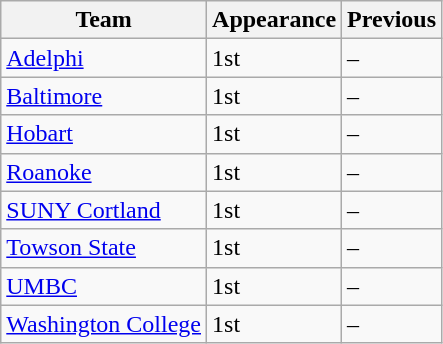<table class="wikitable">
<tr>
<th>Team</th>
<th>Appearance</th>
<th>Previous</th>
</tr>
<tr>
<td><a href='#'>Adelphi</a></td>
<td>1st</td>
<td>–</td>
</tr>
<tr>
<td><a href='#'>Baltimore</a></td>
<td>1st</td>
<td>–</td>
</tr>
<tr>
<td><a href='#'>Hobart</a></td>
<td>1st</td>
<td>–</td>
</tr>
<tr>
<td><a href='#'>Roanoke</a></td>
<td>1st</td>
<td>–</td>
</tr>
<tr>
<td><a href='#'>SUNY Cortland</a></td>
<td>1st</td>
<td>–</td>
</tr>
<tr>
<td><a href='#'>Towson State</a></td>
<td>1st</td>
<td>–</td>
</tr>
<tr>
<td><a href='#'>UMBC</a></td>
<td>1st</td>
<td>–</td>
</tr>
<tr>
<td><a href='#'>Washington College</a></td>
<td>1st</td>
<td>–</td>
</tr>
</table>
